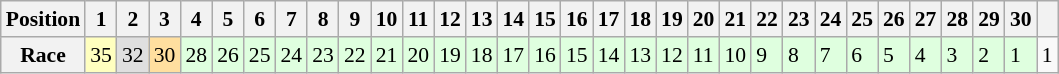<table class="wikitable" style="font-size: 90%">
<tr>
<th>Position</th>
<th>1</th>
<th>2</th>
<th>3</th>
<th>4</th>
<th>5</th>
<th>6</th>
<th>7</th>
<th>8</th>
<th>9</th>
<th>10</th>
<th>11</th>
<th>12</th>
<th>13</th>
<th>14</th>
<th>15</th>
<th>16</th>
<th>17</th>
<th>18</th>
<th>19</th>
<th>20</th>
<th>21</th>
<th>22</th>
<th>23</th>
<th>24</th>
<th>25</th>
<th>26</th>
<th>27</th>
<th>28</th>
<th>29</th>
<th>30</th>
<th></th>
</tr>
<tr>
<th>Race</th>
<td style="background:#ffffbf;">35</td>
<td style="background:#dfdfdf;">32</td>
<td style="background:#ffdf9f;">30</td>
<td style="background:#dfffdf;">28</td>
<td style="background:#dfffdf;">26</td>
<td style="background:#dfffdf;">25</td>
<td style="background:#dfffdf;">24</td>
<td style="background:#dfffdf;">23</td>
<td style="background:#dfffdf;">22</td>
<td style="background:#dfffdf;">21</td>
<td style="background:#dfffdf;">20</td>
<td style="background:#dfffdf;">19</td>
<td style="background:#dfffdf;">18</td>
<td style="background:#dfffdf;">17</td>
<td style="background:#dfffdf;">16</td>
<td style="background:#dfffdf;">15</td>
<td style="background:#dfffdf;">14</td>
<td style="background:#dfffdf;">13</td>
<td style="background:#dfffdf;">12</td>
<td style="background:#dfffdf;">11</td>
<td style="background:#dfffdf;">10</td>
<td style="background:#dfffdf;">9</td>
<td style="background:#dfffdf;">8</td>
<td style="background:#dfffdf;">7</td>
<td style="background:#dfffdf;">6</td>
<td style="background:#dfffdf;">5</td>
<td style="background:#dfffdf;">4</td>
<td style="background:#dfffdf;">3</td>
<td style="background:#dfffdf;">2</td>
<td style="background:#dfffdf;">1</td>
<td>1</td>
</tr>
</table>
